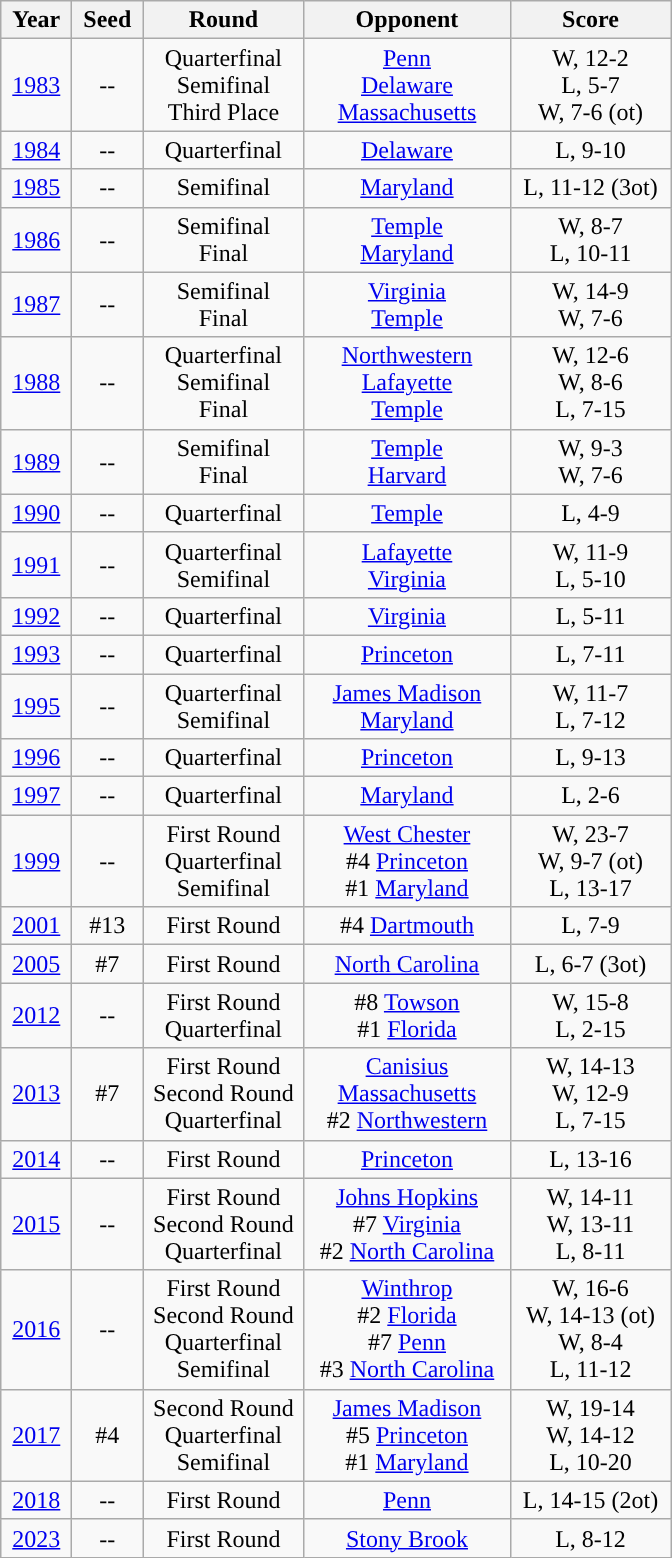<table class="wikitable">
<tr>
<th style="width:40px; ">Year</th>
<th style="width:40px; ">Seed</th>
<th style="width:100px; ">Round</th>
<th style="width:130px; ">Opponent</th>
<th style="width:100px; ">Score</th>
</tr>
<tr align="center">
<td><a href='#'>1983</a></td>
<td>--</td>
<td>Quarterfinal<br>Semifinal<br>Third Place</td>
<td><a href='#'>Penn</a><br><a href='#'>Delaware</a><br><a href='#'>Massachusetts</a></td>
<td>W, 12-2<br>L, 5-7<br>W, 7-6 (ot)</td>
</tr>
<tr align="center">
<td><a href='#'>1984</a></td>
<td>--</td>
<td>Quarterfinal</td>
<td><a href='#'>Delaware</a></td>
<td>L, 9-10</td>
</tr>
<tr align="center">
<td><a href='#'>1985</a></td>
<td>--</td>
<td>Semifinal</td>
<td><a href='#'>Maryland</a></td>
<td>L, 11-12 (3ot)</td>
</tr>
<tr align="center">
<td><a href='#'>1986</a></td>
<td>--</td>
<td>Semifinal<br>Final</td>
<td><a href='#'>Temple</a><br><a href='#'>Maryland</a></td>
<td>W, 8-7<br>L, 10-11</td>
</tr>
<tr align="center">
<td><a href='#'>1987</a></td>
<td>--</td>
<td>Semifinal<br>Final</td>
<td><a href='#'>Virginia</a><br><a href='#'>Temple</a></td>
<td>W, 14-9<br>W, 7-6</td>
</tr>
<tr align="center">
<td><a href='#'>1988</a></td>
<td>--</td>
<td>Quarterfinal<br>Semifinal<br>Final</td>
<td><a href='#'>Northwestern</a><br><a href='#'>Lafayette</a><br><a href='#'>Temple</a></td>
<td>W, 12-6<br>W, 8-6<br>L, 7-15</td>
</tr>
<tr align="center">
<td><a href='#'>1989</a></td>
<td>--</td>
<td>Semifinal<br>Final</td>
<td><a href='#'>Temple</a><br><a href='#'>Harvard</a></td>
<td>W, 9-3<br>W, 7-6</td>
</tr>
<tr align="center">
<td><a href='#'>1990</a></td>
<td>--</td>
<td>Quarterfinal</td>
<td><a href='#'>Temple</a></td>
<td>L, 4-9</td>
</tr>
<tr align="center">
<td><a href='#'>1991</a></td>
<td>--</td>
<td>Quarterfinal<br>Semifinal</td>
<td><a href='#'>Lafayette</a><br><a href='#'>Virginia</a></td>
<td>W, 11-9<br>L, 5-10</td>
</tr>
<tr align="center">
<td><a href='#'>1992</a></td>
<td>--</td>
<td>Quarterfinal</td>
<td><a href='#'>Virginia</a></td>
<td>L, 5-11</td>
</tr>
<tr align="center">
<td><a href='#'>1993</a></td>
<td>--</td>
<td>Quarterfinal</td>
<td><a href='#'>Princeton</a></td>
<td>L, 7-11</td>
</tr>
<tr align="center">
<td><a href='#'>1995</a></td>
<td>--</td>
<td>Quarterfinal<br>Semifinal</td>
<td><a href='#'>James Madison</a><br><a href='#'>Maryland</a></td>
<td>W, 11-7<br>L, 7-12</td>
</tr>
<tr align="center">
<td><a href='#'>1996</a></td>
<td>--</td>
<td>Quarterfinal</td>
<td><a href='#'>Princeton</a></td>
<td>L, 9-13</td>
</tr>
<tr align="center">
<td><a href='#'>1997</a></td>
<td>--</td>
<td>Quarterfinal</td>
<td><a href='#'>Maryland</a></td>
<td>L, 2-6</td>
</tr>
<tr align="center">
<td><a href='#'>1999</a></td>
<td>--</td>
<td>First Round<br>Quarterfinal<br>Semifinal</td>
<td><a href='#'>West Chester</a><br>#4 <a href='#'>Princeton</a><br>#1 <a href='#'>Maryland</a></td>
<td>W, 23-7<br>W, 9-7 (ot)<br>L, 13-17</td>
</tr>
<tr align="center">
<td><a href='#'>2001</a></td>
<td>#13</td>
<td>First Round</td>
<td>#4 <a href='#'>Dartmouth</a></td>
<td>L, 7-9</td>
</tr>
<tr align="center">
<td><a href='#'>2005</a></td>
<td>#7</td>
<td>First Round</td>
<td><a href='#'>North Carolina</a></td>
<td>L, 6-7 (3ot)</td>
</tr>
<tr align="center">
<td><a href='#'>2012</a></td>
<td>--</td>
<td>First Round<br>Quarterfinal</td>
<td>#8 <a href='#'>Towson</a><br>#1 <a href='#'>Florida</a></td>
<td>W, 15-8<br>L, 2-15</td>
</tr>
<tr align="center">
<td><a href='#'>2013</a></td>
<td>#7</td>
<td>First Round<br>Second Round<br>Quarterfinal</td>
<td><a href='#'>Canisius</a><br><a href='#'>Massachusetts</a><br>#2 <a href='#'>Northwestern</a></td>
<td>W, 14-13<br>W, 12-9<br>L, 7-15</td>
</tr>
<tr align="center">
<td><a href='#'>2014</a></td>
<td>--</td>
<td>First Round</td>
<td><a href='#'>Princeton</a></td>
<td>L, 13-16</td>
</tr>
<tr align="center">
<td><a href='#'>2015</a></td>
<td>--</td>
<td>First Round<br>Second Round<br>Quarterfinal</td>
<td><a href='#'>Johns Hopkins</a><br>#7 <a href='#'>Virginia</a><br>#2 <a href='#'>North Carolina</a></td>
<td>W, 14-11<br>W, 13-11<br>L, 8-11</td>
</tr>
<tr align="center">
<td><a href='#'>2016</a></td>
<td>--</td>
<td>First Round<br>Second Round<br>Quarterfinal<br>Semifinal</td>
<td><a href='#'>Winthrop</a><br>#2 <a href='#'>Florida</a><br>#7 <a href='#'>Penn</a><br>#3 <a href='#'>North Carolina</a></td>
<td>W, 16-6<br>W, 14-13 (ot)<br>W, 8-4<br>L, 11-12</td>
</tr>
<tr align="center">
<td><a href='#'>2017</a></td>
<td>#4</td>
<td>Second Round<br>Quarterfinal<br>Semifinal</td>
<td><a href='#'>James Madison</a><br>#5 <a href='#'>Princeton</a><br>#1 <a href='#'>Maryland</a></td>
<td>W, 19-14<br>W, 14-12<br>L, 10-20</td>
</tr>
<tr align="center">
<td><a href='#'>2018</a></td>
<td>--</td>
<td>First Round</td>
<td><a href='#'>Penn</a></td>
<td>L, 14-15 (2ot)</td>
</tr>
<tr align="center">
<td><a href='#'>2023</a></td>
<td>--</td>
<td>First Round</td>
<td><a href='#'>Stony Brook</a></td>
<td>L, 8-12</td>
</tr>
</table>
